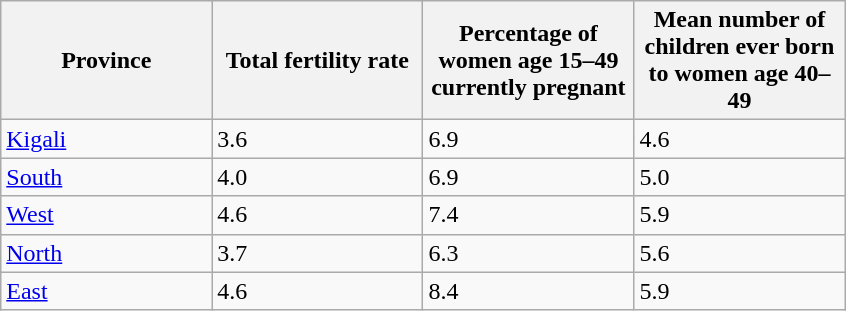<table class="wikitable sortable">
<tr>
<th style="width:100pt;">Province</th>
<th style="width:100pt;">Total fertility rate</th>
<th style="width:100pt;">Percentage of women age 15–49 currently pregnant</th>
<th style="width:100pt;">Mean number of children ever born to women age 40–49</th>
</tr>
<tr>
<td><a href='#'>Kigali</a></td>
<td>3.6</td>
<td>6.9</td>
<td>4.6</td>
</tr>
<tr>
<td><a href='#'>South</a></td>
<td>4.0</td>
<td>6.9</td>
<td>5.0</td>
</tr>
<tr>
<td><a href='#'>West</a></td>
<td>4.6</td>
<td>7.4</td>
<td>5.9</td>
</tr>
<tr>
<td><a href='#'>North</a></td>
<td>3.7</td>
<td>6.3</td>
<td>5.6</td>
</tr>
<tr>
<td><a href='#'>East</a></td>
<td>4.6</td>
<td>8.4</td>
<td>5.9</td>
</tr>
</table>
